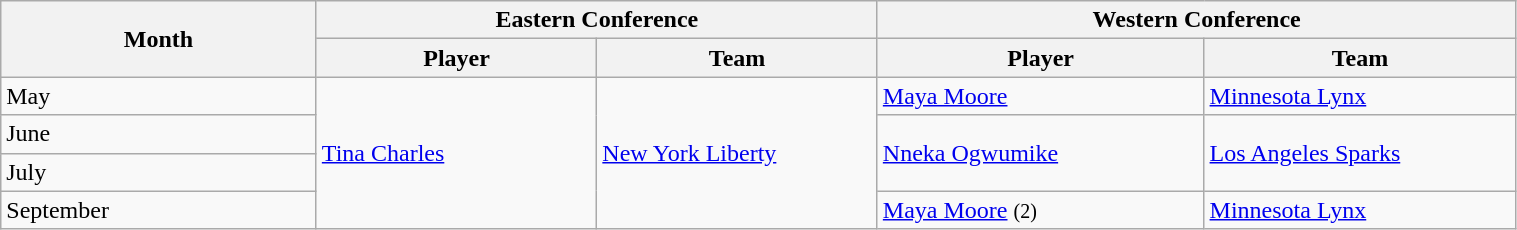<table class="wikitable" style="width: 80%">
<tr>
<th rowspan=2 width=60>Month</th>
<th colspan=2 width=120>Eastern Conference</th>
<th colspan=2 width=120>Western Conference</th>
</tr>
<tr>
<th width=60>Player</th>
<th width=60>Team</th>
<th width=60>Player</th>
<th width=60>Team</th>
</tr>
<tr>
<td>May</td>
<td rowspan="4"><a href='#'>Tina Charles</a> </td>
<td rowspan="4"><a href='#'>New York Liberty</a></td>
<td><a href='#'>Maya Moore</a></td>
<td><a href='#'>Minnesota Lynx</a></td>
</tr>
<tr>
<td>June</td>
<td rowspan="2"><a href='#'>Nneka Ogwumike</a> </td>
<td rowspan="2"><a href='#'>Los Angeles Sparks</a></td>
</tr>
<tr>
<td>July</td>
</tr>
<tr>
<td>September</td>
<td><a href='#'>Maya Moore</a> <small> (2) </small></td>
<td><a href='#'>Minnesota Lynx</a></td>
</tr>
</table>
